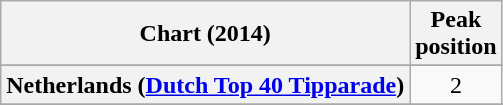<table class="wikitable sortable plainrowheaders">
<tr>
<th scope="col">Chart (2014)</th>
<th scope="col">Peak<br>position</th>
</tr>
<tr>
</tr>
<tr>
<th scope="row">Netherlands (<a href='#'>Dutch Top 40 Tipparade</a>)</th>
<td style="text-align:center;">2</td>
</tr>
<tr>
</tr>
<tr>
</tr>
<tr>
</tr>
<tr>
</tr>
<tr>
</tr>
<tr>
</tr>
</table>
